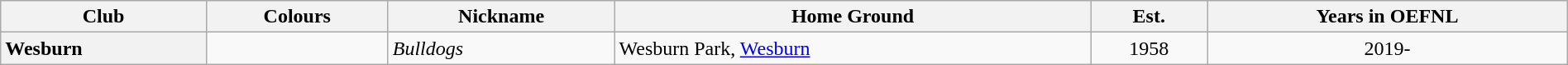<table class="wikitable sortable" style="text-align:center; width:100%">
<tr>
<th>Club</th>
<th>Colours</th>
<th>Nickname</th>
<th>Home Ground</th>
<th>Est.</th>
<th>Years in OEFNL</th>
</tr>
<tr>
<th style="text-align:left">Wesburn</th>
<td></td>
<td align="left"><em>Bulldogs</em></td>
<td align="left">Wesburn Park, <a href='#'>Wesburn</a></td>
<td>1958</td>
<td>2019-</td>
</tr>
</table>
